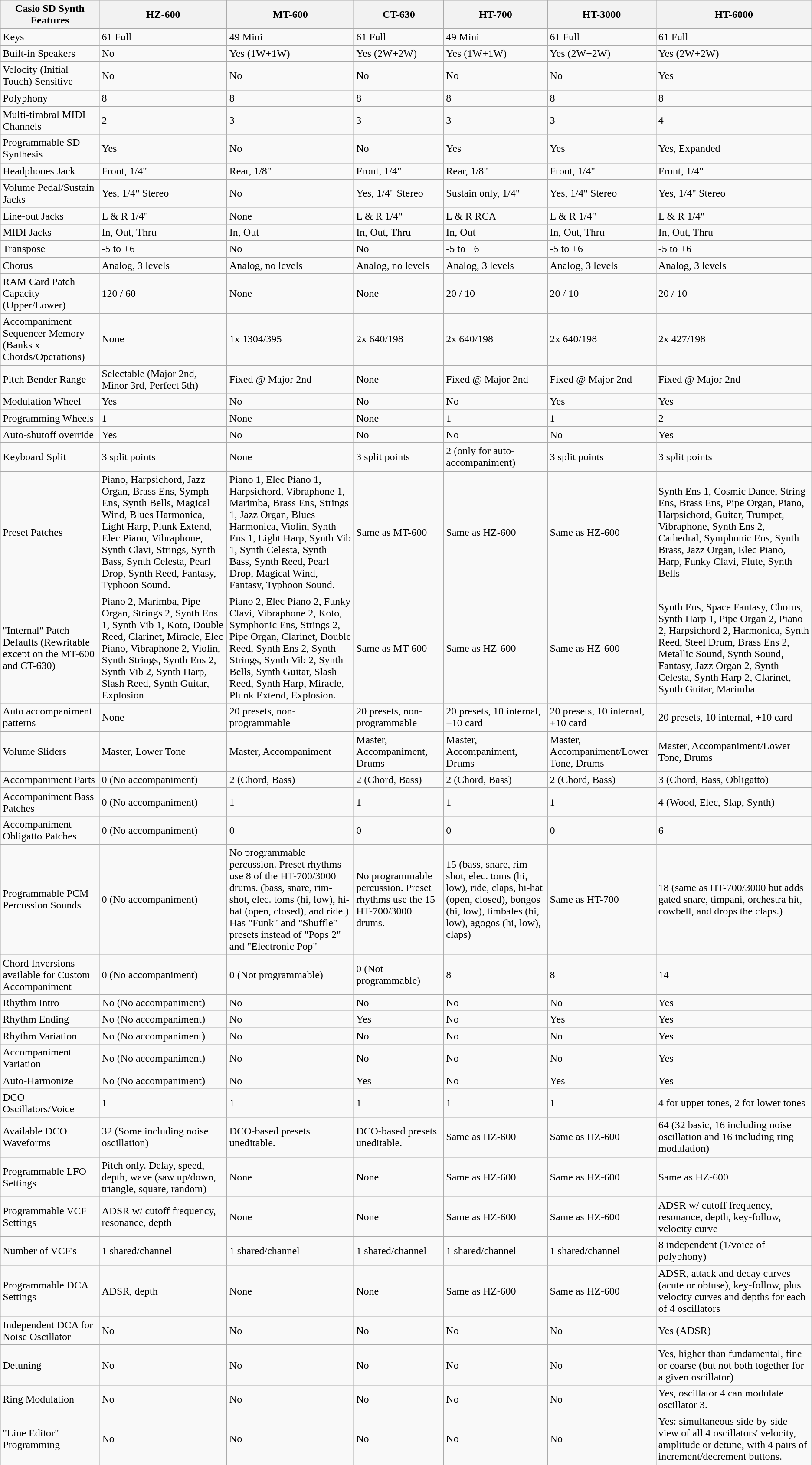<table class="wikitable">
<tr>
<th>Casio SD Synth Features</th>
<th>HZ-600</th>
<th>MT-600</th>
<th>CT-630</th>
<th>HT-700</th>
<th>HT-3000</th>
<th>HT-6000</th>
</tr>
<tr>
<td>Keys</td>
<td>61 Full</td>
<td>49 Mini</td>
<td>61 Full</td>
<td>49 Mini</td>
<td>61 Full</td>
<td>61 Full</td>
</tr>
<tr>
<td>Built-in Speakers</td>
<td>No</td>
<td>Yes (1W+1W)</td>
<td>Yes (2W+2W)</td>
<td>Yes (1W+1W)</td>
<td>Yes (2W+2W)</td>
<td>Yes (2W+2W)</td>
</tr>
<tr>
<td>Velocity (Initial Touch) Sensitive</td>
<td>No</td>
<td>No</td>
<td>No</td>
<td>No</td>
<td>No</td>
<td>Yes</td>
</tr>
<tr>
<td>Polyphony</td>
<td>8</td>
<td>8</td>
<td>8</td>
<td>8</td>
<td>8</td>
<td>8</td>
</tr>
<tr>
<td>Multi-timbral MIDI Channels</td>
<td>2</td>
<td>3</td>
<td>3</td>
<td>3</td>
<td>3</td>
<td>4</td>
</tr>
<tr>
<td>Programmable SD Synthesis</td>
<td>Yes</td>
<td>No</td>
<td>No</td>
<td>Yes</td>
<td>Yes</td>
<td>Yes, Expanded</td>
</tr>
<tr>
<td>Headphones Jack</td>
<td>Front, 1/4"</td>
<td>Rear, 1/8"</td>
<td>Front, 1/4"</td>
<td>Rear, 1/8"</td>
<td>Front, 1/4"</td>
<td>Front, 1/4"</td>
</tr>
<tr>
<td>Volume Pedal/Sustain Jacks</td>
<td>Yes, 1/4" Stereo</td>
<td>No</td>
<td>Yes, 1/4" Stereo</td>
<td>Sustain only, 1/4"</td>
<td>Yes, 1/4" Stereo</td>
<td>Yes, 1/4" Stereo</td>
</tr>
<tr>
<td>Line-out Jacks</td>
<td>L & R 1/4"</td>
<td>None</td>
<td>L & R 1/4"</td>
<td>L & R RCA</td>
<td>L & R 1/4"</td>
<td>L & R 1/4"</td>
</tr>
<tr>
<td>MIDI Jacks</td>
<td>In, Out, Thru</td>
<td>In, Out</td>
<td>In, Out, Thru</td>
<td>In, Out</td>
<td>In, Out, Thru</td>
<td>In, Out, Thru</td>
</tr>
<tr>
<td>Transpose</td>
<td>-5 to +6</td>
<td>No</td>
<td>No</td>
<td>-5 to +6</td>
<td>-5 to +6</td>
<td>-5 to +6</td>
</tr>
<tr>
<td>Chorus</td>
<td>Analog, 3 levels</td>
<td>Analog, no levels</td>
<td>Analog, no levels</td>
<td>Analog, 3 levels</td>
<td>Analog, 3 levels</td>
<td>Analog, 3 levels</td>
</tr>
<tr>
<td>RAM Card Patch Capacity (Upper/Lower)</td>
<td>120 / 60</td>
<td>None</td>
<td>None</td>
<td>20 / 10</td>
<td>20 / 10</td>
<td>20 / 10</td>
</tr>
<tr>
<td>Accompaniment Sequencer Memory (Banks x Chords/Operations)</td>
<td>None</td>
<td>1x 1304/395</td>
<td>2x 640/198</td>
<td>2x 640/198</td>
<td>2x 640/198</td>
<td>2x 427/198</td>
</tr>
<tr>
<td>Pitch Bender Range</td>
<td>Selectable (Major 2nd, Minor 3rd, Perfect 5th)</td>
<td>Fixed @ Major 2nd</td>
<td>None</td>
<td>Fixed @ Major 2nd</td>
<td>Fixed @ Major 2nd</td>
<td>Fixed @ Major 2nd</td>
</tr>
<tr>
<td>Modulation Wheel</td>
<td>Yes</td>
<td>No</td>
<td>No</td>
<td>No</td>
<td>Yes</td>
<td>Yes</td>
</tr>
<tr>
<td>Programming Wheels</td>
<td>1</td>
<td>None</td>
<td>None</td>
<td>1</td>
<td>1</td>
<td>2</td>
</tr>
<tr>
<td>Auto-shutoff override</td>
<td>Yes</td>
<td>No</td>
<td>No</td>
<td>No</td>
<td>No</td>
<td>Yes</td>
</tr>
<tr>
<td>Keyboard Split</td>
<td>3 split points</td>
<td>None</td>
<td>3 split points</td>
<td>2 (only for auto-accompaniment)</td>
<td>3 split points</td>
<td>3 split points</td>
</tr>
<tr>
<td>Preset Patches</td>
<td>Piano, Harpsichord, Jazz Organ, Brass Ens, Symph Ens, Synth Bells, Magical Wind, Blues Harmonica, Light Harp, Plunk Extend, Elec Piano, Vibraphone, Synth Clavi, Strings, Synth Bass, Synth Celesta, Pearl Drop, Synth Reed, Fantasy, Typhoon Sound.</td>
<td>Piano 1, Elec Piano 1, Harpsichord, Vibraphone 1, Marimba, Brass Ens, Strings 1, Jazz Organ, Blues Harmonica, Violin, Synth Ens 1, Light Harp, Synth Vib 1, Synth Celesta, Synth Bass, Synth Reed, Pearl Drop, Magical Wind, Fantasy, Typhoon Sound.</td>
<td>Same as MT-600</td>
<td>Same as HZ-600</td>
<td>Same as HZ-600</td>
<td>Synth Ens 1, Cosmic Dance, String Ens, Brass Ens, Pipe Organ, Piano, Harpsichord, Guitar, Trumpet, Vibraphone, Synth Ens 2, Cathedral, Symphonic Ens, Synth Brass, Jazz Organ, Elec Piano, Harp, Funky Clavi, Flute, Synth Bells</td>
</tr>
<tr>
<td>"Internal" Patch Defaults (Rewritable except on the MT-600 and CT-630)</td>
<td>Piano 2, Marimba, Pipe Organ, Strings 2, Synth Ens 1, Synth Vib 1, Koto, Double Reed, Clarinet, Miracle, Elec Piano, Vibraphone 2, Violin, Synth Strings, Synth Ens 2, Synth Vib 2, Synth Harp, Slash Reed, Synth Guitar, Explosion</td>
<td>Piano 2, Elec Piano 2, Funky Clavi, Vibraphone 2, Koto, Symphonic Ens, Strings 2, Pipe Organ, Clarinet, Double Reed, Synth Ens 2, Synth Strings, Synth Vib 2, Synth Bells, Synth Guitar, Slash Reed, Synth Harp, Miracle, Plunk Extend, Explosion.</td>
<td>Same as MT-600</td>
<td>Same as HZ-600</td>
<td>Same as HZ-600</td>
<td>Synth Ens, Space Fantasy, Chorus, Synth Harp 1, Pipe Organ 2, Piano 2, Harpsichord 2, Harmonica, Synth Reed, Steel Drum, Brass Ens 2, Metallic Sound, Synth Sound, Fantasy, Jazz Organ 2, Synth Celesta, Synth Harp 2, Clarinet, Synth Guitar, Marimba</td>
</tr>
<tr>
<td>Auto accompaniment patterns</td>
<td>None</td>
<td>20 presets, non-programmable</td>
<td>20 presets, non-programmable</td>
<td>20 presets, 10 internal, +10 card</td>
<td>20 presets, 10 internal, +10 card</td>
<td>20 presets, 10 internal, +10 card</td>
</tr>
<tr>
<td>Volume Sliders</td>
<td>Master, Lower Tone</td>
<td>Master, Accompaniment</td>
<td>Master, Accompaniment, Drums</td>
<td>Master, Accompaniment, Drums</td>
<td>Master, Accompaniment/Lower Tone, Drums</td>
<td>Master, Accompaniment/Lower Tone, Drums</td>
</tr>
<tr>
<td>Accompaniment Parts</td>
<td>0 (No accompaniment)</td>
<td>2 (Chord, Bass)</td>
<td>2 (Chord, Bass)</td>
<td>2 (Chord, Bass)</td>
<td>2 (Chord, Bass)</td>
<td>3 (Chord, Bass, Obligatto)</td>
</tr>
<tr>
<td>Accompaniment Bass Patches</td>
<td>0 (No accompaniment)</td>
<td>1</td>
<td>1</td>
<td>1</td>
<td>1</td>
<td>4 (Wood, Elec, Slap, Synth)</td>
</tr>
<tr>
<td>Accompaniment Obligatto Patches</td>
<td>0 (No accompaniment)</td>
<td>0</td>
<td>0</td>
<td>0</td>
<td>0</td>
<td>6</td>
</tr>
<tr>
<td>Programmable PCM Percussion Sounds</td>
<td>0 (No accompaniment)</td>
<td>No programmable percussion. Preset rhythms use 8 of the HT-700/3000 drums. (bass, snare, rim-shot, elec. toms (hi, low), hi-hat (open, closed), and ride.) Has "Funk" and "Shuffle" presets instead of "Pops 2" and "Electronic Pop"</td>
<td>No programmable percussion. Preset rhythms use the 15 HT-700/3000 drums.</td>
<td>15 (bass, snare, rim-shot, elec. toms (hi, low), ride, claps, hi-hat (open, closed), bongos (hi, low), timbales (hi, low), agogos (hi, low), claps)</td>
<td>Same as HT-700</td>
<td>18 (same as HT-700/3000 but adds gated snare, timpani, orchestra hit, cowbell, and drops the claps.)</td>
</tr>
<tr>
<td>Chord Inversions available for Custom Accompaniment</td>
<td>0 (No accompaniment)</td>
<td>0 (Not programmable)</td>
<td>0 (Not programmable)</td>
<td>8</td>
<td>8</td>
<td>14</td>
</tr>
<tr>
<td>Rhythm Intro</td>
<td>No (No accompaniment)</td>
<td>No</td>
<td>No</td>
<td>No</td>
<td>No</td>
<td>Yes</td>
</tr>
<tr>
<td>Rhythm Ending</td>
<td>No (No accompaniment)</td>
<td>No</td>
<td>Yes</td>
<td>No</td>
<td>Yes</td>
<td>Yes</td>
</tr>
<tr>
<td>Rhythm Variation</td>
<td>No (No accompaniment)</td>
<td>No</td>
<td>No</td>
<td>No</td>
<td>No</td>
<td>Yes</td>
</tr>
<tr>
<td>Accompaniment Variation</td>
<td>No (No accompaniment)</td>
<td>No</td>
<td>No</td>
<td>No</td>
<td>No</td>
<td>Yes</td>
</tr>
<tr>
<td>Auto-Harmonize</td>
<td>No (No accompaniment)</td>
<td>No</td>
<td>Yes</td>
<td>No</td>
<td>Yes</td>
<td>Yes</td>
</tr>
<tr>
<td>DCO Oscillators/Voice</td>
<td>1</td>
<td>1</td>
<td>1</td>
<td>1</td>
<td>1</td>
<td>4 for upper tones, 2 for lower tones</td>
</tr>
<tr>
<td>Available DCO Waveforms</td>
<td>32 (Some including noise oscillation)</td>
<td>DCO-based presets uneditable.</td>
<td>DCO-based presets uneditable.</td>
<td>Same as HZ-600</td>
<td>Same as HZ-600</td>
<td>64 (32 basic, 16 including noise oscillation and 16 including ring modulation)</td>
</tr>
<tr>
<td>Programmable LFO Settings</td>
<td>Pitch only. Delay, speed, depth, wave (saw up/down, triangle, square, random)</td>
<td>None</td>
<td>None</td>
<td>Same as HZ-600</td>
<td>Same as HZ-600</td>
<td>Same as HZ-600</td>
</tr>
<tr>
<td>Programmable VCF Settings</td>
<td>ADSR w/ cutoff frequency, resonance, depth</td>
<td>None</td>
<td>None</td>
<td>Same as HZ-600</td>
<td>Same as HZ-600</td>
<td>ADSR w/ cutoff frequency, resonance, depth, key-follow, velocity curve</td>
</tr>
<tr>
<td>Number of VCF's</td>
<td>1 shared/channel</td>
<td>1 shared/channel</td>
<td>1 shared/channel</td>
<td>1 shared/channel</td>
<td>1 shared/channel</td>
<td>8 independent (1/voice of polyphony)</td>
</tr>
<tr>
<td>Programmable DCA Settings</td>
<td>ADSR, depth</td>
<td>None</td>
<td>None</td>
<td>Same as HZ-600</td>
<td>Same as HZ-600</td>
<td>ADSR, attack and decay curves (acute or obtuse), key-follow, plus velocity curves and depths for each of 4 oscillators</td>
</tr>
<tr>
<td>Independent DCA for Noise Oscillator</td>
<td>No</td>
<td>No</td>
<td>No</td>
<td>No</td>
<td>No</td>
<td>Yes (ADSR)</td>
</tr>
<tr>
<td>Detuning</td>
<td>No</td>
<td>No</td>
<td>No</td>
<td>No</td>
<td>No</td>
<td>Yes, higher than fundamental, fine or coarse (but not both together for a given oscillator)</td>
</tr>
<tr>
<td>Ring Modulation</td>
<td>No</td>
<td>No</td>
<td>No</td>
<td>No</td>
<td>No</td>
<td>Yes, oscillator 4 can modulate oscillator 3.</td>
</tr>
<tr>
<td>"Line Editor" Programming</td>
<td>No</td>
<td>No</td>
<td>No</td>
<td>No</td>
<td>No</td>
<td>Yes: simultaneous side-by-side view of all 4 oscillators' velocity, amplitude or detune, with 4 pairs of increment/decrement buttons.</td>
</tr>
</table>
